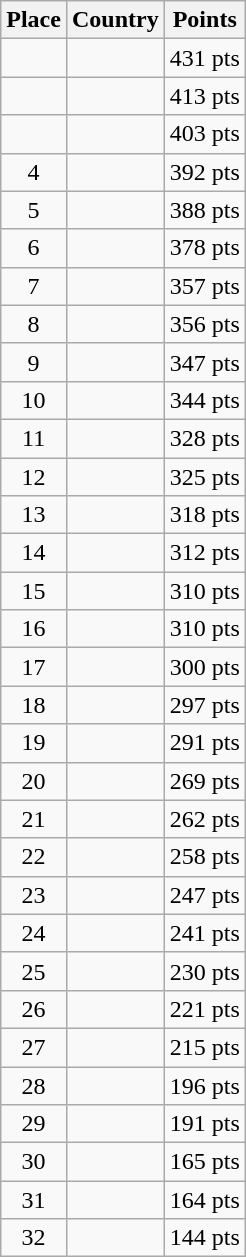<table class=wikitable>
<tr>
<th>Place</th>
<th>Country</th>
<th>Points</th>
</tr>
<tr>
<td align=center></td>
<td></td>
<td>431 pts</td>
</tr>
<tr>
<td align=center></td>
<td></td>
<td>413 pts</td>
</tr>
<tr>
<td align=center></td>
<td></td>
<td>403 pts</td>
</tr>
<tr>
<td align=center>4</td>
<td></td>
<td>392 pts</td>
</tr>
<tr>
<td align=center>5</td>
<td></td>
<td>388 pts</td>
</tr>
<tr>
<td align=center>6</td>
<td></td>
<td>378 pts</td>
</tr>
<tr>
<td align=center>7</td>
<td></td>
<td>357 pts</td>
</tr>
<tr>
<td align=center>8</td>
<td></td>
<td>356 pts</td>
</tr>
<tr>
<td align=center>9</td>
<td></td>
<td>347 pts</td>
</tr>
<tr>
<td align=center>10</td>
<td></td>
<td>344 pts</td>
</tr>
<tr>
<td align=center>11</td>
<td></td>
<td>328 pts</td>
</tr>
<tr>
<td align=center>12</td>
<td></td>
<td>325 pts</td>
</tr>
<tr>
<td align=center>13</td>
<td></td>
<td>318 pts</td>
</tr>
<tr>
<td align=center>14</td>
<td></td>
<td>312 pts</td>
</tr>
<tr>
<td align=center>15</td>
<td></td>
<td>310 pts</td>
</tr>
<tr>
<td align=center>16</td>
<td></td>
<td>310 pts</td>
</tr>
<tr>
<td align=center>17</td>
<td></td>
<td>300 pts</td>
</tr>
<tr>
<td align=center>18</td>
<td></td>
<td>297 pts</td>
</tr>
<tr>
<td align=center>19</td>
<td></td>
<td>291 pts</td>
</tr>
<tr>
<td align=center>20</td>
<td></td>
<td>269 pts</td>
</tr>
<tr>
<td align=center>21</td>
<td></td>
<td>262 pts</td>
</tr>
<tr>
<td align=center>22</td>
<td></td>
<td>258 pts</td>
</tr>
<tr>
<td align=center>23</td>
<td></td>
<td>247 pts</td>
</tr>
<tr>
<td align=center>24</td>
<td></td>
<td>241 pts</td>
</tr>
<tr>
<td align=center>25</td>
<td></td>
<td>230 pts</td>
</tr>
<tr>
<td align=center>26</td>
<td></td>
<td>221 pts</td>
</tr>
<tr>
<td align=center>27</td>
<td></td>
<td>215 pts</td>
</tr>
<tr>
<td align=center>28</td>
<td></td>
<td>196 pts</td>
</tr>
<tr>
<td align=center>29</td>
<td></td>
<td>191 pts</td>
</tr>
<tr>
<td align=center>30</td>
<td></td>
<td>165 pts</td>
</tr>
<tr>
<td align=center>31</td>
<td></td>
<td>164 pts</td>
</tr>
<tr>
<td align=center>32</td>
<td></td>
<td>144 pts</td>
</tr>
</table>
